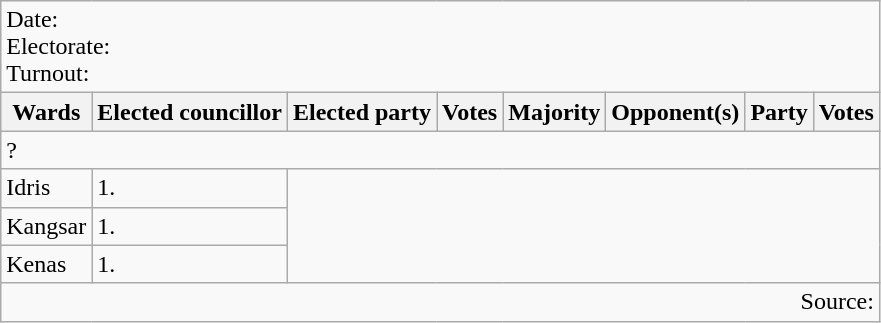<table class=wikitable>
<tr>
<td colspan=8>Date: <br>Electorate: <br>Turnout:</td>
</tr>
<tr>
<th>Wards</th>
<th>Elected councillor</th>
<th>Elected party</th>
<th>Votes</th>
<th>Majority</th>
<th>Opponent(s)</th>
<th>Party</th>
<th>Votes</th>
</tr>
<tr>
<td colspan=8>? </td>
</tr>
<tr>
<td>Idris</td>
<td>1.</td>
</tr>
<tr>
<td>Kangsar</td>
<td>1.</td>
</tr>
<tr>
<td>Kenas</td>
<td>1.</td>
</tr>
<tr>
<td colspan=8 align=right>Source:</td>
</tr>
</table>
